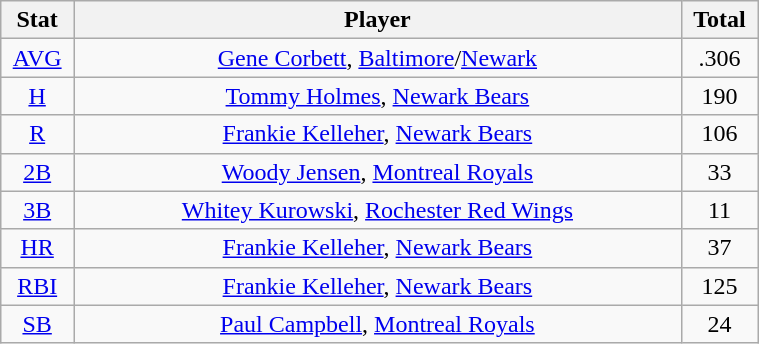<table class="wikitable" width="40%" style="text-align:center;">
<tr>
<th width="5%">Stat</th>
<th width="60%">Player</th>
<th width="5%">Total</th>
</tr>
<tr>
<td><a href='#'>AVG</a></td>
<td><a href='#'>Gene Corbett</a>, <a href='#'>Baltimore</a>/<a href='#'>Newark</a></td>
<td>.306</td>
</tr>
<tr>
<td><a href='#'>H</a></td>
<td><a href='#'>Tommy Holmes</a>, <a href='#'>Newark Bears</a></td>
<td>190</td>
</tr>
<tr>
<td><a href='#'>R</a></td>
<td><a href='#'>Frankie Kelleher</a>, <a href='#'>Newark Bears</a></td>
<td>106</td>
</tr>
<tr>
<td><a href='#'>2B</a></td>
<td><a href='#'>Woody Jensen</a>, <a href='#'>Montreal Royals</a></td>
<td>33</td>
</tr>
<tr>
<td><a href='#'>3B</a></td>
<td><a href='#'>Whitey Kurowski</a>, <a href='#'>Rochester Red Wings</a></td>
<td>11</td>
</tr>
<tr>
<td><a href='#'>HR</a></td>
<td><a href='#'>Frankie Kelleher</a>, <a href='#'>Newark Bears</a></td>
<td>37</td>
</tr>
<tr>
<td><a href='#'>RBI</a></td>
<td><a href='#'>Frankie Kelleher</a>, <a href='#'>Newark Bears</a></td>
<td>125</td>
</tr>
<tr>
<td><a href='#'>SB</a></td>
<td><a href='#'>Paul Campbell</a>, <a href='#'>Montreal Royals</a></td>
<td>24</td>
</tr>
</table>
